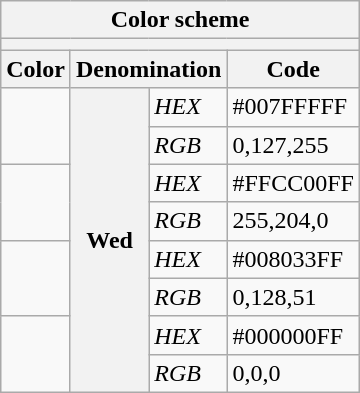<table class="wikitable">
<tr>
<th colspan="4">Color scheme</th>
</tr>
<tr>
<th colspan="4"></th>
</tr>
<tr>
<th>Color</th>
<th colspan="2">Denomination</th>
<th>Code</th>
</tr>
<tr>
<td rowspan="2"></td>
<th rowspan="8">Wed</th>
<td><em>HEX</em></td>
<td>#007FFFFF</td>
</tr>
<tr>
<td><em>RGB</em></td>
<td>0,127,255</td>
</tr>
<tr>
<td rowspan="2"></td>
<td><em>HEX</em></td>
<td>#FFCC00FF</td>
</tr>
<tr>
<td><em>RGB</em></td>
<td>255,204,0</td>
</tr>
<tr>
<td rowspan="2"></td>
<td><em>HEX</em></td>
<td>#008033FF</td>
</tr>
<tr>
<td><em>RGB</em></td>
<td>0,128,51</td>
</tr>
<tr>
<td rowspan="2"></td>
<td><em>HEX</em></td>
<td>#000000FF</td>
</tr>
<tr>
<td><em>RGB</em></td>
<td>0,0,0</td>
</tr>
</table>
